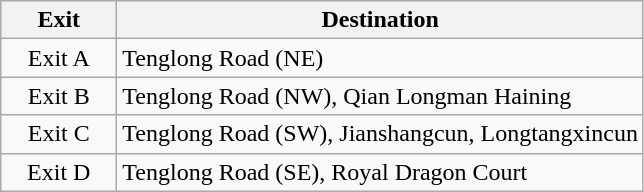<table class="wikitable">
<tr>
<th style="width:70px">Exit</th>
<th>Destination</th>
</tr>
<tr>
<td align="center">Exit A</td>
<td>Tenglong Road (NE)</td>
</tr>
<tr>
<td align="center">Exit B</td>
<td>Tenglong Road (NW), Qian Longman Haining</td>
</tr>
<tr>
<td align="center">Exit C</td>
<td>Tenglong Road (SW), Jianshangcun, Longtangxincun</td>
</tr>
<tr>
<td align="center">Exit D</td>
<td>Tenglong Road (SE), Royal Dragon Court</td>
</tr>
</table>
